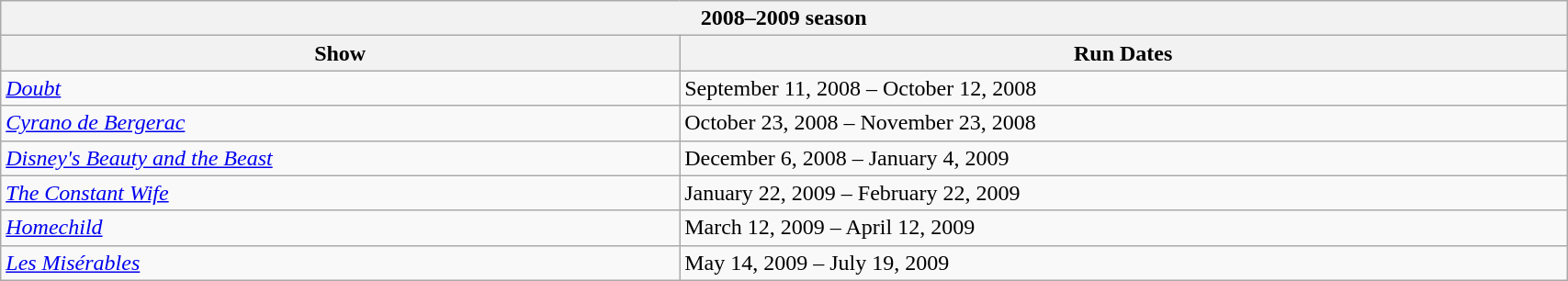<table class="wikitable collapsible collapsed" width=90%>
<tr>
<th colspan=4>2008–2009 season</th>
</tr>
<tr>
<th>Show</th>
<th>Run Dates</th>
</tr>
<tr>
<td><em><a href='#'>Doubt</a></em></td>
<td>September 11, 2008 – October 12, 2008</td>
</tr>
<tr>
<td><em><a href='#'>Cyrano de Bergerac</a></em></td>
<td>October 23, 2008 – November 23, 2008</td>
</tr>
<tr>
<td><em><a href='#'>Disney's Beauty and the Beast</a></em></td>
<td>December 6, 2008 – January 4, 2009</td>
</tr>
<tr>
<td><em><a href='#'>The Constant Wife</a></em></td>
<td>January 22, 2009 – February 22, 2009</td>
</tr>
<tr>
<td><em><a href='#'>Homechild</a></em></td>
<td>March 12, 2009 – April 12, 2009</td>
</tr>
<tr>
<td><em><a href='#'>Les Misérables</a></em></td>
<td>May 14, 2009 – July 19, 2009</td>
</tr>
</table>
